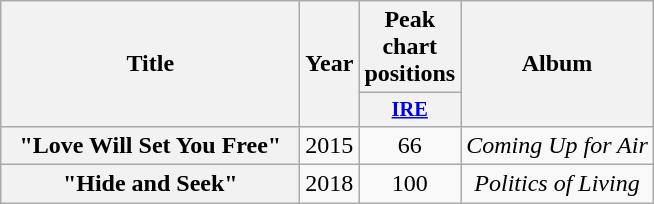<table class="wikitable plainrowheaders" style="text-align:center;" border="1">
<tr>
<th scope="col" rowspan="2" style="width:12em;">Title</th>
<th scope="col" rowspan="2" style="width:1em;">Year</th>
<th scope="col" colspan="1">Peak chart positions</th>
<th scope="col" rowspan="2">Album</th>
</tr>
<tr>
<th scope="col" style="width:3em;font-size:85%;"><a href='#'>IRE</a><br></th>
</tr>
<tr>
<th scope="row">"Love Will Set You Free"</th>
<td>2015</td>
<td>66</td>
<td><em>Coming Up for Air</em></td>
</tr>
<tr>
<th scope="row">"Hide and Seek"</th>
<td>2018</td>
<td>100</td>
<td><em>Politics of Living</em></td>
</tr>
</table>
